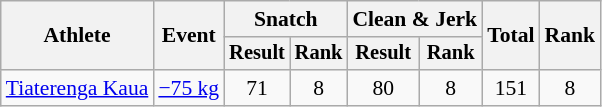<table class="wikitable" style="font-size:90%">
<tr>
<th rowspan=2>Athlete</th>
<th rowspan=2>Event</th>
<th colspan="2">Snatch</th>
<th colspan="2">Clean & Jerk</th>
<th rowspan="2">Total</th>
<th rowspan="2">Rank</th>
</tr>
<tr style="font-size:95%">
<th>Result</th>
<th>Rank</th>
<th>Result</th>
<th>Rank</th>
</tr>
<tr align=center>
<td align=left><a href='#'>Tiaterenga Kaua</a></td>
<td align=left><a href='#'>−75 kg</a></td>
<td>71</td>
<td>8</td>
<td>80</td>
<td>8</td>
<td>151</td>
<td>8</td>
</tr>
</table>
